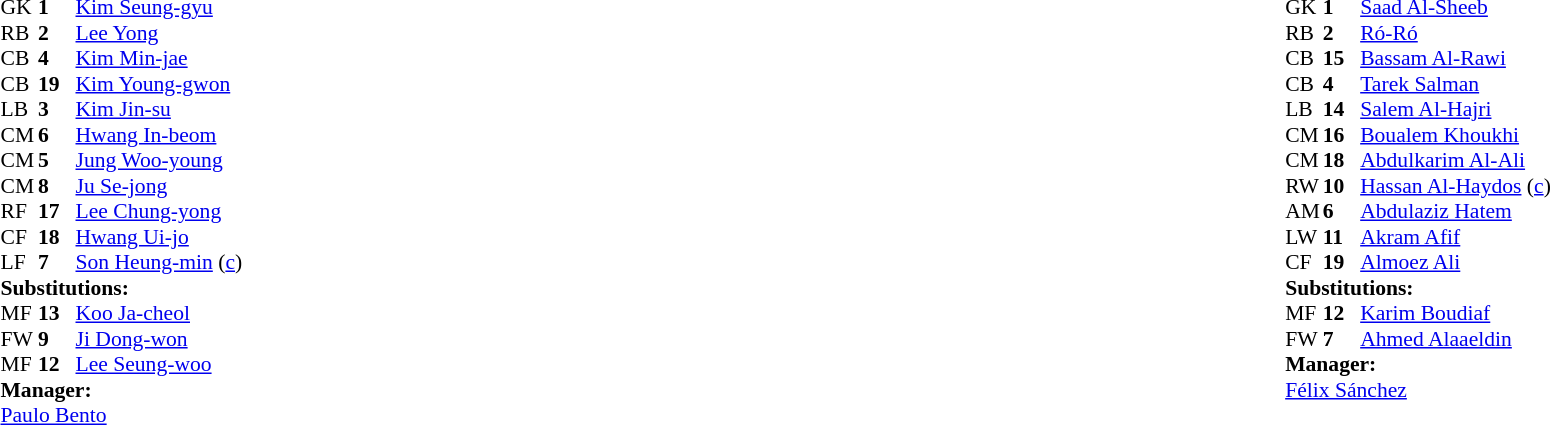<table width="100%">
<tr>
<td valign="top" width="40%"><br><table style="font-size:90%" cellspacing="0" cellpadding="0">
<tr>
<th width=25></th>
<th width=25></th>
</tr>
<tr>
<td>GK</td>
<td><strong>1</strong></td>
<td><a href='#'>Kim Seung-gyu</a></td>
</tr>
<tr>
<td>RB</td>
<td><strong>2</strong></td>
<td><a href='#'>Lee Yong</a></td>
</tr>
<tr>
<td>CB</td>
<td><strong>4</strong></td>
<td><a href='#'>Kim Min-jae</a></td>
<td></td>
</tr>
<tr>
<td>CB</td>
<td><strong>19</strong></td>
<td><a href='#'>Kim Young-gwon</a></td>
</tr>
<tr>
<td>LB</td>
<td><strong>3</strong></td>
<td><a href='#'>Kim Jin-su</a></td>
</tr>
<tr>
<td>CM</td>
<td><strong>6</strong></td>
<td><a href='#'>Hwang In-beom</a></td>
<td></td>
<td></td>
</tr>
<tr>
<td>CM</td>
<td><strong>5</strong></td>
<td><a href='#'>Jung Woo-young</a></td>
<td></td>
</tr>
<tr>
<td>CM</td>
<td><strong>8</strong></td>
<td><a href='#'>Ju Se-jong</a></td>
<td></td>
<td></td>
</tr>
<tr>
<td>RF</td>
<td><strong>17</strong></td>
<td><a href='#'>Lee Chung-yong</a></td>
<td></td>
<td></td>
</tr>
<tr>
<td>CF</td>
<td><strong>18</strong></td>
<td><a href='#'>Hwang Ui-jo</a></td>
</tr>
<tr>
<td>LF</td>
<td><strong>7</strong></td>
<td><a href='#'>Son Heung-min</a> (<a href='#'>c</a>)</td>
</tr>
<tr>
<td colspan=3><strong>Substitutions:</strong></td>
</tr>
<tr>
<td>MF</td>
<td><strong>13</strong></td>
<td><a href='#'>Koo Ja-cheol</a></td>
<td></td>
<td></td>
</tr>
<tr>
<td>FW</td>
<td><strong>9</strong></td>
<td><a href='#'>Ji Dong-won</a></td>
<td></td>
<td></td>
</tr>
<tr>
<td>MF</td>
<td><strong>12</strong></td>
<td><a href='#'>Lee Seung-woo</a></td>
<td></td>
<td></td>
</tr>
<tr>
<td colspan=3><strong>Manager:</strong></td>
</tr>
<tr>
<td colspan=3> <a href='#'>Paulo Bento</a></td>
</tr>
</table>
</td>
<td valign="top"></td>
<td valign="top" width="50%"><br><table style="font-size:90%; margin:auto" cellspacing="0" cellpadding="0">
<tr>
<th width=25></th>
<th width=25></th>
</tr>
<tr>
<td>GK</td>
<td><strong>1</strong></td>
<td><a href='#'>Saad Al-Sheeb</a></td>
</tr>
<tr>
<td>RB</td>
<td><strong>2</strong></td>
<td><a href='#'>Ró-Ró</a></td>
</tr>
<tr>
<td>CB</td>
<td><strong>15</strong></td>
<td><a href='#'>Bassam Al-Rawi</a></td>
<td></td>
</tr>
<tr>
<td>CB</td>
<td><strong>4</strong></td>
<td><a href='#'>Tarek Salman</a></td>
</tr>
<tr>
<td>LB</td>
<td><strong>14</strong></td>
<td><a href='#'>Salem Al-Hajri</a></td>
</tr>
<tr>
<td>CM</td>
<td><strong>16</strong></td>
<td><a href='#'>Boualem Khoukhi</a></td>
</tr>
<tr>
<td>CM</td>
<td><strong>18</strong></td>
<td><a href='#'>Abdulkarim Al-Ali</a></td>
</tr>
<tr>
<td>RW</td>
<td><strong>10</strong></td>
<td><a href='#'>Hassan Al-Haydos</a> (<a href='#'>c</a>)</td>
<td></td>
<td></td>
</tr>
<tr>
<td>AM</td>
<td><strong>6</strong></td>
<td><a href='#'>Abdulaziz Hatem</a></td>
<td></td>
</tr>
<tr>
<td>LW</td>
<td><strong>11</strong></td>
<td><a href='#'>Akram Afif</a></td>
</tr>
<tr>
<td>CF</td>
<td><strong>19</strong></td>
<td><a href='#'>Almoez Ali</a></td>
<td></td>
<td></td>
</tr>
<tr>
<td colspan=3><strong>Substitutions:</strong></td>
</tr>
<tr>
<td>MF</td>
<td><strong>12</strong></td>
<td><a href='#'>Karim Boudiaf</a></td>
<td></td>
<td></td>
</tr>
<tr>
<td>FW</td>
<td><strong>7</strong></td>
<td><a href='#'>Ahmed Alaaeldin</a></td>
<td></td>
<td></td>
</tr>
<tr>
<td colspan=3><strong>Manager:</strong></td>
</tr>
<tr>
<td colspan=3> <a href='#'>Félix Sánchez</a></td>
</tr>
</table>
</td>
</tr>
</table>
